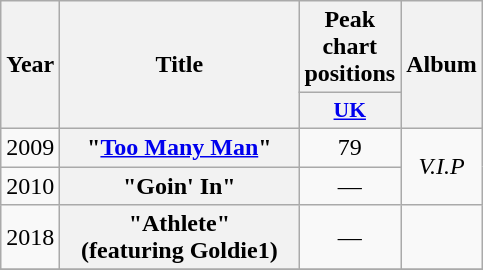<table class="wikitable plainrowheaders" style="text-align:center;">
<tr>
<th scope="col" style="width:1em;" rowspan="2">Year</th>
<th scope="col" style="width:9.5em;" rowspan="2">Title</th>
<th scope="col">Peak chart positions</th>
<th scope="col" rowspan="2">Album</th>
</tr>
<tr>
<th scope="col" style="width:2.5em;font-size:90%;"><a href='#'>UK</a></th>
</tr>
<tr>
<td>2009</td>
<th scope="row">"<a href='#'>Too Many Man</a>"</th>
<td>79</td>
<td rowspan="2"><em>V.I.P</em></td>
</tr>
<tr>
<td>2010</td>
<th scope="row">"Goin' In"</th>
<td>—</td>
</tr>
<tr>
<td>2018</td>
<th scope="row">"Athlete"<br><span>(featuring Goldie1)</span></th>
<td>—</td>
<td></td>
</tr>
<tr>
</tr>
</table>
